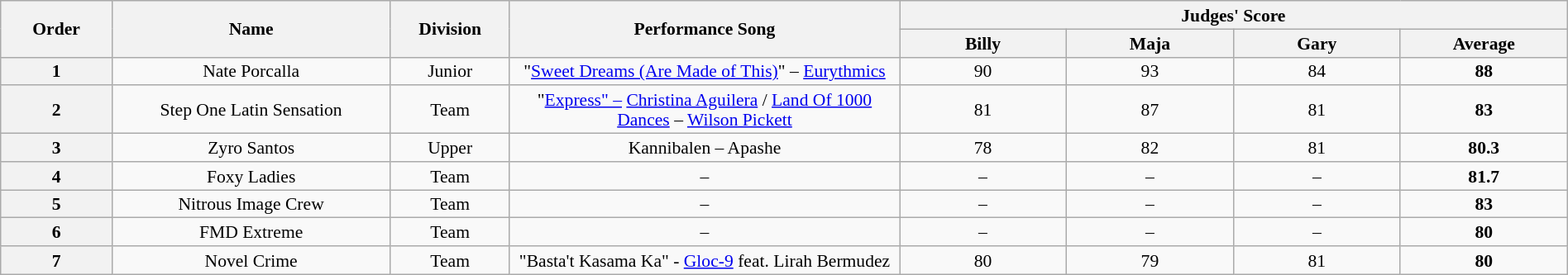<table class="wikitable" style="text-align:center; width:100%; font-size:90%; line-height:16px">
<tr>
<th rowspan="2" scope="col" style="width:04%;">Order</th>
<th rowspan="2" scope="col" style="width:10%;">Name</th>
<th rowspan="2" scope="col" style="width:04%;">Division</th>
<th rowspan="2" scope="col" style="width:14%;">Performance Song</th>
<th colspan="4" scope="col" style="width:24%;">Judges' Score</th>
</tr>
<tr>
<th style="width:06%;">Billy</th>
<th style="width:06%;">Maja</th>
<th style="width:06%;">Gary</th>
<th style="width:06%;">Average</th>
</tr>
<tr>
<th>1</th>
<td>Nate Porcalla</td>
<td>Junior</td>
<td>"<a href='#'>Sweet Dreams (Are Made of This)</a>" – <a href='#'>Eurythmics</a></td>
<td>90</td>
<td>93</td>
<td>84</td>
<td><strong>88</strong></td>
</tr>
<tr>
<th>2</th>
<td>Step One Latin Sensation</td>
<td>Team</td>
<td>"<a href='#'>Express" –</a> <a href='#'>Christina Aguilera</a> / <a href='#'>Land Of 1000 Dances</a> – <a href='#'>Wilson Pickett</a></td>
<td>81</td>
<td>87</td>
<td>81</td>
<td><strong>83</strong></td>
</tr>
<tr>
<th>3</th>
<td>Zyro Santos</td>
<td>Upper</td>
<td>Kannibalen – Apashe</td>
<td>78</td>
<td>82</td>
<td>81</td>
<td><strong>80.3</strong></td>
</tr>
<tr>
<th>4</th>
<td>Foxy Ladies</td>
<td>Team</td>
<td>–</td>
<td>–</td>
<td>–</td>
<td>–</td>
<td><strong>81.7</strong></td>
</tr>
<tr>
<th>5</th>
<td>Nitrous Image Crew</td>
<td>Team</td>
<td>–</td>
<td>–</td>
<td>–</td>
<td>–</td>
<td><strong>83</strong></td>
</tr>
<tr>
<th>6</th>
<td>FMD Extreme</td>
<td>Team</td>
<td>–</td>
<td>–</td>
<td>–</td>
<td>–</td>
<td><strong>80</strong></td>
</tr>
<tr>
<th>7</th>
<td>Novel Crime</td>
<td>Team</td>
<td>"Basta't Kasama Ka" - <a href='#'>Gloc-9</a> feat. Lirah Bermudez</td>
<td>80</td>
<td>79</td>
<td>81</td>
<td><strong>80</strong></td>
</tr>
</table>
